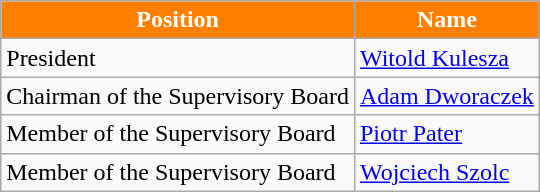<table class="wikitable">
<tr>
<th style="color:#FFFFFF; background:#FF8000">Position</th>
<th style="color:#FFFFFF; background:#FF8000">Name</th>
</tr>
<tr>
<td>President</td>
<td> <a href='#'>Witold Kulesza</a></td>
</tr>
<tr>
<td>Chairman of the Supervisory Board</td>
<td> <a href='#'>Adam Dworaczek</a></td>
</tr>
<tr>
<td>Member of the Supervisory Board</td>
<td> <a href='#'>Piotr Pater</a></td>
</tr>
<tr>
<td>Member of the Supervisory Board</td>
<td> <a href='#'>Wojciech Szolc</a></td>
</tr>
</table>
